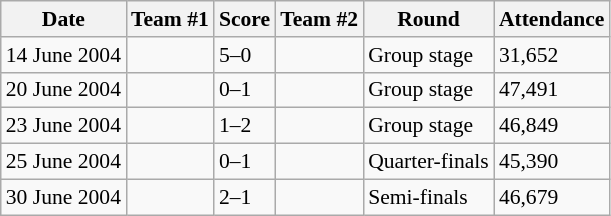<table class="wikitable" style="font-size:90%">
<tr>
<th>Date</th>
<th>Team #1</th>
<th>Score</th>
<th>Team #2</th>
<th>Round</th>
<th>Attendance</th>
</tr>
<tr>
<td>14 June 2004</td>
<td></td>
<td>5–0</td>
<td></td>
<td>Group stage</td>
<td>31,652</td>
</tr>
<tr>
<td>20 June 2004</td>
<td></td>
<td>0–1</td>
<td></td>
<td>Group stage</td>
<td>47,491</td>
</tr>
<tr>
<td>23 June 2004</td>
<td></td>
<td>1–2</td>
<td></td>
<td>Group stage</td>
<td>46,849</td>
</tr>
<tr>
<td>25 June 2004</td>
<td></td>
<td>0–1</td>
<td></td>
<td>Quarter-finals</td>
<td>45,390</td>
</tr>
<tr>
<td>30 June 2004</td>
<td></td>
<td>2–1</td>
<td></td>
<td>Semi-finals</td>
<td>46,679</td>
</tr>
</table>
